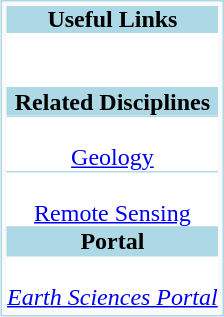<table class="infobox" style="width: auto; border:1px solid #ADD8E6;" cellspacing=0 cellpadding=0>
<tr>
<td style="text-align: center; font-weight: bold; background:#ADD8E6; border-bottom:1px solid ##ADD8E6;">Useful Links</td>
</tr>
<tr>
<td style="text-align: center; background:white; padding-left: 0; padding-right: 0.75em;"><br></td>
</tr>
<tr>
<td style="text-align: center; background:white; padding-left: 0; padding-right: 0.75em;"><br></td>
</tr>
<tr>
<td style="text-align: center; font-weight: bold; border-top:1px solid #ADD8E6; background:#ADD8E6;">Related Disciplines</td>
</tr>
<tr>
<td style="text-align: center; border-top:1px solid #ADD8E6; background:white"><br><a href='#'>Geology</a></td>
</tr>
<tr>
<td style="text-align: center; border-top:1px solid #ADD8E6; background:white"><br><a href='#'>Remote Sensing</a></td>
</tr>
<tr>
<td style="text-align: center; font-weight: bold; border-top:1px solid #ADD8E6; background:#ADD8E6;">Portal</td>
</tr>
<tr>
<td style="text-align: center; border-top:1px solid #ADD8E6; background:white"><br><em><a href='#'>Earth Sciences Portal</a></em></td>
</tr>
</table>
